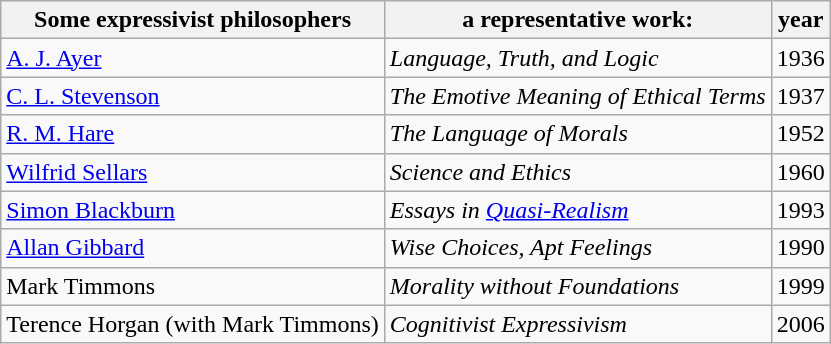<table class="wikitable">
<tr>
<th>Some expressivist philosophers</th>
<th>a representative work:</th>
<th>year</th>
</tr>
<tr>
<td><a href='#'>A. J. Ayer</a></td>
<td><em>Language, Truth, and Logic</em></td>
<td>1936</td>
</tr>
<tr>
<td><a href='#'>C. L. Stevenson</a></td>
<td><em>The Emotive Meaning of Ethical Terms</em></td>
<td>1937</td>
</tr>
<tr>
<td><a href='#'>R. M. Hare</a></td>
<td><em>The Language of Morals</em></td>
<td>1952</td>
</tr>
<tr>
<td><a href='#'>Wilfrid Sellars</a></td>
<td><em>Science and Ethics</em></td>
<td>1960</td>
</tr>
<tr>
<td><a href='#'>Simon Blackburn</a></td>
<td><em>Essays in <a href='#'>Quasi-Realism</a></em></td>
<td>1993</td>
</tr>
<tr>
<td><a href='#'>Allan Gibbard</a></td>
<td><em>Wise Choices, Apt Feelings</em></td>
<td>1990</td>
</tr>
<tr>
<td>Mark Timmons</td>
<td><em>Morality without Foundations</em></td>
<td>1999</td>
</tr>
<tr>
<td>Terence Horgan (with Mark Timmons)</td>
<td><em>Cognitivist Expressivism</em></td>
<td>2006</td>
</tr>
</table>
